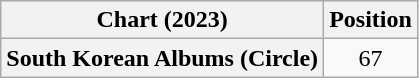<table class="wikitable plainrowheaders" style="text-align:center">
<tr>
<th scope="col">Chart (2023)</th>
<th scope="col">Position</th>
</tr>
<tr>
<th scope="row">South Korean Albums (Circle)</th>
<td>67</td>
</tr>
</table>
